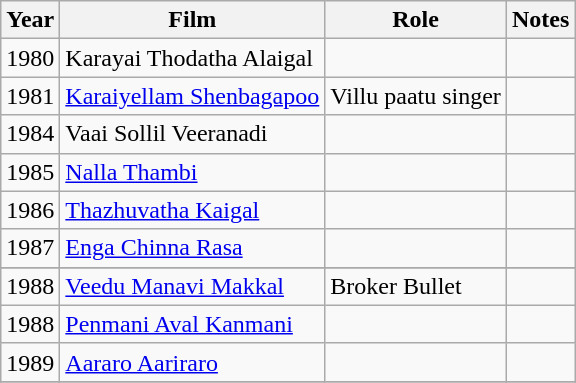<table class="wikitable sortable">
<tr>
<th>Year</th>
<th>Film</th>
<th>Role</th>
<th>Notes</th>
</tr>
<tr>
<td>1980</td>
<td>Karayai Thodatha Alaigal</td>
<td></td>
<td></td>
</tr>
<tr>
<td>1981</td>
<td><a href='#'>Karaiyellam Shenbagapoo</a></td>
<td>Villu paatu singer</td>
<td></td>
</tr>
<tr>
<td>1984</td>
<td>Vaai Sollil Veeranadi</td>
<td></td>
<td></td>
</tr>
<tr>
<td>1985</td>
<td><a href='#'>Nalla Thambi</a></td>
<td></td>
<td></td>
</tr>
<tr>
<td>1986</td>
<td><a href='#'>Thazhuvatha Kaigal</a></td>
<td></td>
<td></td>
</tr>
<tr>
<td>1987</td>
<td><a href='#'>Enga Chinna Rasa</a></td>
<td></td>
<td></td>
</tr>
<tr>
</tr>
<tr>
<td>1988</td>
<td><a href='#'>Veedu Manavi Makkal</a></td>
<td>Broker Bullet</td>
<td></td>
</tr>
<tr>
<td>1988</td>
<td><a href='#'>Penmani Aval Kanmani</a></td>
<td></td>
<td></td>
</tr>
<tr>
<td>1989</td>
<td><a href='#'>Aararo Aariraro</a></td>
<td></td>
<td></td>
</tr>
<tr>
</tr>
</table>
